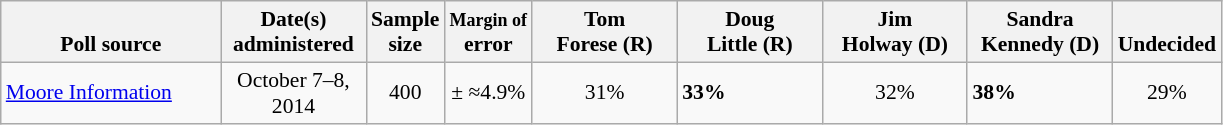<table class="wikitable" style="font-size:90%">
<tr valign= bottom>
<th style="width:140px;">Poll source</th>
<th style="width:90px;">Date(s)<br>administered</th>
<th class=small>Sample<br>size</th>
<th class=small><small>Margin of</small><br>error</th>
<th style="width:90px;">Tom<br>Forese (R)</th>
<th style="width:90px;">Doug<br>Little (R)</th>
<th style="width:90px;">Jim<br>Holway (D)</th>
<th style="width:90px;">Sandra<br>Kennedy (D)</th>
<th style="width:40px;">Undecided</th>
</tr>
<tr>
<td><a href='#'>Moore Information</a></td>
<td align=center>October 7–8, 2014</td>
<td align=center>400</td>
<td align=center>± ≈4.9%</td>
<td align=center>31%</td>
<td><strong>33%</strong></td>
<td align=center>32%</td>
<td><strong>38%</strong></td>
<td align=center>29%</td>
</tr>
</table>
